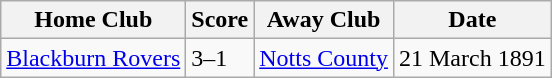<table class="wikitable">
<tr>
<th>Home Club</th>
<th>Score</th>
<th>Away Club</th>
<th>Date</th>
</tr>
<tr>
<td><a href='#'>Blackburn Rovers</a></td>
<td>3–1</td>
<td><a href='#'>Notts County</a></td>
<td>21 March 1891</td>
</tr>
</table>
